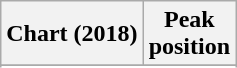<table class="wikitable sortable plainrowheaders" style="text-align:center">
<tr>
<th scope="col">Chart (2018)</th>
<th scope="col">Peak<br> position</th>
</tr>
<tr>
</tr>
<tr>
</tr>
<tr>
</tr>
</table>
